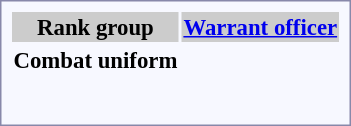<table style="border:1px solid #8888aa; background-color:#f7f8ff; padding:5px; font-size:95%; margin: 0px 12px 12px 0px;">
<tr style="background-color:#CCCCCC; text-align:center;">
<th>Rank group</th>
<th><a href='#'>Warrant officer</a></th>
</tr>
<tr style="text-align:center;">
<td><strong>Combat uniform</strong></td>
<td></td>
</tr>
<tr style="text-align:center;">
<td rowspan=2><strong></strong></td>
<td></td>
</tr>
<tr style="text-align:center;">
<td><br></td>
</tr>
</table>
